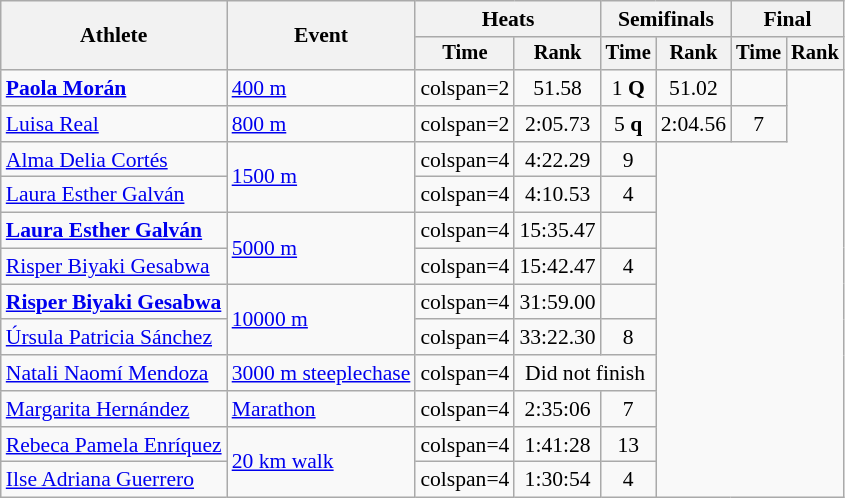<table class=wikitable style="font-size:90%;">
<tr>
<th rowspan=2>Athlete</th>
<th rowspan=2>Event</th>
<th colspan=2>Heats</th>
<th colspan=2>Semifinals</th>
<th colspan=2>Final</th>
</tr>
<tr style="font-size:95%">
<th>Time</th>
<th>Rank</th>
<th>Time</th>
<th>Rank</th>
<th>Time</th>
<th>Rank</th>
</tr>
<tr align=center>
<td align=left><strong><a href='#'>Paola Morán</a></strong></td>
<td align=left><a href='#'>400 m</a></td>
<td>colspan=2 </td>
<td>51.58</td>
<td>1 <strong>Q</strong></td>
<td>51.02</td>
<td></td>
</tr>
<tr align=center>
<td align=left><a href='#'>Luisa Real</a></td>
<td align=left><a href='#'>800 m</a></td>
<td>colspan=2 </td>
<td>2:05.73</td>
<td>5 <strong>q</strong></td>
<td>2:04.56</td>
<td>7</td>
</tr>
<tr align=center>
<td align=left><a href='#'>Alma Delia Cortés</a></td>
<td align=left rowspan=2><a href='#'>1500 m</a></td>
<td>colspan=4 </td>
<td>4:22.29</td>
<td>9</td>
</tr>
<tr align=center>
<td align=left><a href='#'>Laura Esther Galván</a></td>
<td>colspan=4 </td>
<td>4:10.53</td>
<td>4</td>
</tr>
<tr align=center>
<td align=left><strong><a href='#'>Laura Esther Galván</a></strong></td>
<td align=left rowspan=2><a href='#'>5000 m</a></td>
<td>colspan=4 </td>
<td>15:35.47</td>
<td></td>
</tr>
<tr align=center>
<td align=left><a href='#'>Risper Biyaki Gesabwa</a></td>
<td>colspan=4 </td>
<td>15:42.47</td>
<td>4</td>
</tr>
<tr align=center>
<td align=left><strong><a href='#'>Risper Biyaki Gesabwa</a></strong></td>
<td align=left rowspan=2><a href='#'>10000 m</a></td>
<td>colspan=4 </td>
<td>31:59.00</td>
<td></td>
</tr>
<tr align=center>
<td align=left><a href='#'>Úrsula Patricia Sánchez</a></td>
<td>colspan=4 </td>
<td>33:22.30</td>
<td>8</td>
</tr>
<tr align=center>
<td align=left><a href='#'>Natali Naomí Mendoza</a></td>
<td align=left><a href='#'>3000 m steeplechase</a></td>
<td>colspan=4 </td>
<td colspan=2>Did not finish</td>
</tr>
<tr align=center>
<td align=left><a href='#'>Margarita Hernández</a></td>
<td align=left><a href='#'>Marathon</a></td>
<td>colspan=4 </td>
<td>2:35:06</td>
<td>7</td>
</tr>
<tr align=center>
<td align=left><a href='#'>Rebeca Pamela Enríquez</a></td>
<td align=left rowspan=2><a href='#'>20 km walk</a></td>
<td>colspan=4 </td>
<td>1:41:28</td>
<td>13</td>
</tr>
<tr align=center>
<td align=left><a href='#'>Ilse Adriana Guerrero</a></td>
<td>colspan=4 </td>
<td>1:30:54</td>
<td>4</td>
</tr>
</table>
